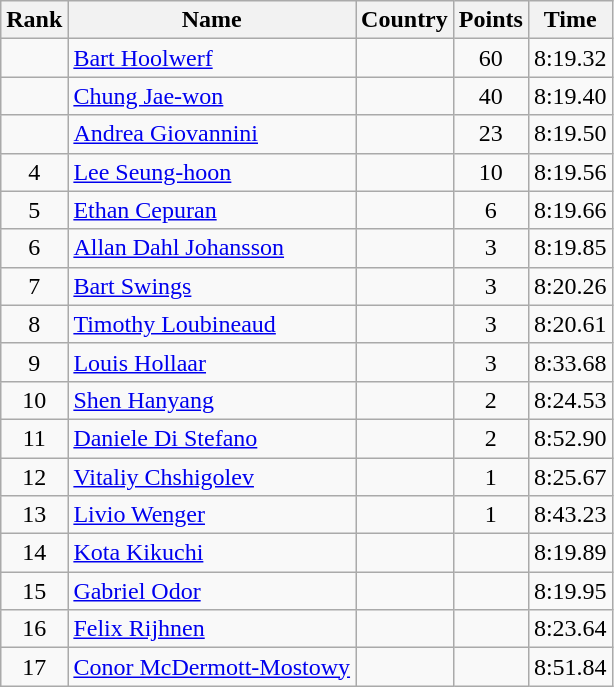<table class="wikitable sortable" style="text-align:center">
<tr>
<th>Rank</th>
<th>Name</th>
<th>Country</th>
<th>Points</th>
<th>Time</th>
</tr>
<tr>
<td></td>
<td align=left><a href='#'>Bart Hoolwerf</a></td>
<td align=left></td>
<td>60</td>
<td>8:19.32</td>
</tr>
<tr>
<td></td>
<td align=left><a href='#'>Chung Jae-won</a></td>
<td align=left></td>
<td>40</td>
<td>8:19.40</td>
</tr>
<tr>
<td></td>
<td align=left><a href='#'>Andrea Giovannini</a></td>
<td align=left></td>
<td>23</td>
<td>8:19.50</td>
</tr>
<tr>
<td>4</td>
<td align=left><a href='#'>Lee Seung-hoon</a></td>
<td align=left></td>
<td>10</td>
<td>8:19.56</td>
</tr>
<tr>
<td>5</td>
<td align=left><a href='#'>Ethan Cepuran</a></td>
<td align=left></td>
<td>6</td>
<td>8:19.66</td>
</tr>
<tr>
<td>6</td>
<td align=left><a href='#'>Allan Dahl Johansson</a></td>
<td align=left></td>
<td>3</td>
<td>8:19.85</td>
</tr>
<tr>
<td>7</td>
<td align=left><a href='#'>Bart Swings</a></td>
<td align=left></td>
<td>3</td>
<td>8:20.26</td>
</tr>
<tr>
<td>8</td>
<td align=left><a href='#'>Timothy Loubineaud</a></td>
<td align=left></td>
<td>3</td>
<td>8:20.61</td>
</tr>
<tr>
<td>9</td>
<td align=left><a href='#'>Louis Hollaar</a></td>
<td align=left></td>
<td>3</td>
<td>8:33.68</td>
</tr>
<tr>
<td>10</td>
<td align=left><a href='#'>Shen Hanyang</a></td>
<td align=left></td>
<td>2</td>
<td>8:24.53</td>
</tr>
<tr>
<td>11</td>
<td align=left><a href='#'>Daniele Di Stefano</a></td>
<td align=left></td>
<td>2</td>
<td>8:52.90</td>
</tr>
<tr>
<td>12</td>
<td align=left><a href='#'>Vitaliy Chshigolev</a></td>
<td align=left></td>
<td>1</td>
<td>8:25.67</td>
</tr>
<tr>
<td>13</td>
<td align=left><a href='#'>Livio Wenger</a></td>
<td align=left></td>
<td>1</td>
<td>8:43.23</td>
</tr>
<tr>
<td>14</td>
<td align=left><a href='#'>Kota Kikuchi</a></td>
<td align=left></td>
<td></td>
<td>8:19.89</td>
</tr>
<tr>
<td>15</td>
<td align=left><a href='#'>Gabriel Odor</a></td>
<td align=left></td>
<td></td>
<td>8:19.95</td>
</tr>
<tr>
<td>16</td>
<td align=left><a href='#'>Felix Rijhnen</a></td>
<td align=left></td>
<td></td>
<td>8:23.64</td>
</tr>
<tr>
<td>17</td>
<td align=left><a href='#'>Conor McDermott-Mostowy</a></td>
<td align=left></td>
<td></td>
<td>8:51.84</td>
</tr>
</table>
